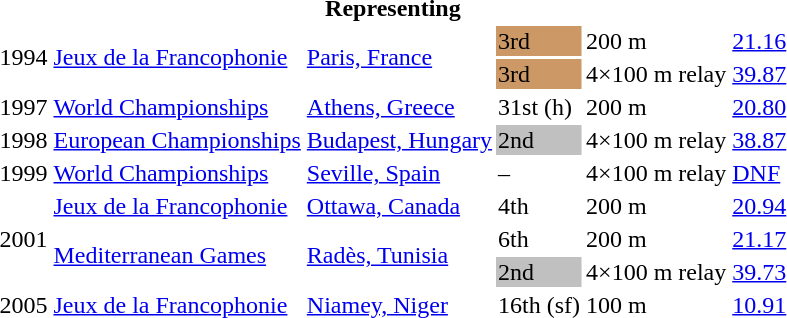<table>
<tr>
<th colspan="6">Representing </th>
</tr>
<tr>
<td rowspan=2>1994</td>
<td rowspan=2><a href='#'>Jeux de la Francophonie</a></td>
<td rowspan=2><a href='#'>Paris, France</a></td>
<td bgcolor="cc9966">3rd</td>
<td>200 m</td>
<td><a href='#'>21.16</a></td>
</tr>
<tr>
<td bgcolor="cc9966">3rd</td>
<td>4×100 m relay</td>
<td><a href='#'>39.87</a></td>
</tr>
<tr>
<td>1997</td>
<td><a href='#'>World Championships</a></td>
<td><a href='#'>Athens, Greece</a></td>
<td>31st (h)</td>
<td>200 m</td>
<td><a href='#'>20.80</a></td>
</tr>
<tr>
<td>1998</td>
<td><a href='#'>European Championships</a></td>
<td><a href='#'>Budapest, Hungary</a></td>
<td bgcolor=silver>2nd</td>
<td>4×100 m relay</td>
<td><a href='#'>38.87</a></td>
</tr>
<tr>
<td>1999</td>
<td><a href='#'>World Championships</a></td>
<td><a href='#'>Seville, Spain</a></td>
<td>–</td>
<td>4×100 m relay</td>
<td><a href='#'>DNF</a></td>
</tr>
<tr>
<td rowspan=3>2001</td>
<td><a href='#'>Jeux de la Francophonie</a></td>
<td><a href='#'>Ottawa, Canada</a></td>
<td>4th</td>
<td>200 m</td>
<td><a href='#'>20.94</a></td>
</tr>
<tr>
<td rowspan=2><a href='#'>Mediterranean Games</a></td>
<td rowspan=2><a href='#'>Radès, Tunisia</a></td>
<td>6th</td>
<td>200 m</td>
<td><a href='#'>21.17</a></td>
</tr>
<tr>
<td bgcolor=silver>2nd</td>
<td>4×100 m relay</td>
<td><a href='#'>39.73</a></td>
</tr>
<tr>
<td>2005</td>
<td><a href='#'>Jeux de la Francophonie</a></td>
<td><a href='#'>Niamey, Niger</a></td>
<td>16th (sf)</td>
<td>100 m</td>
<td><a href='#'>10.91</a></td>
</tr>
</table>
